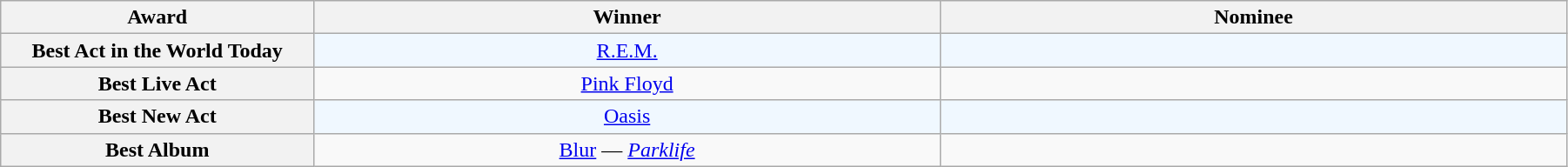<table class="wikitable" rowspan=2 style="text-align: center; width:95%;">
<tr>
<th scope="col" style="width:10%;">Award</th>
<th scope="col" style="width:20%;">Winner</th>
<th scope="col" style="width:20%;">Nominee</th>
</tr>
<tr>
<th scope="row" style="text-align:center">Best Act in the World Today</th>
<td style="background:#F0F8FF"><a href='#'>R.E.M.</a></td>
<td style="background:#F0F8FF; font-size: 85%;"></td>
</tr>
<tr>
<th scope="row" style="text-align:center">Best Live Act</th>
<td><a href='#'>Pink Floyd</a></td>
<td style="font-size: 85%;"></td>
</tr>
<tr>
<th scope="row" style="text-align:center">Best New Act</th>
<td style="background:#F0F8FF"><a href='#'>Oasis</a></td>
<td style="background:#F0F8FF; font-size: 85%;"></td>
</tr>
<tr>
<th scope="row" style="text-align:center">Best Album</th>
<td><a href='#'>Blur</a> — <em><a href='#'>Parklife</a></em></td>
<td style="font-size: 85%;"></td>
</tr>
</table>
